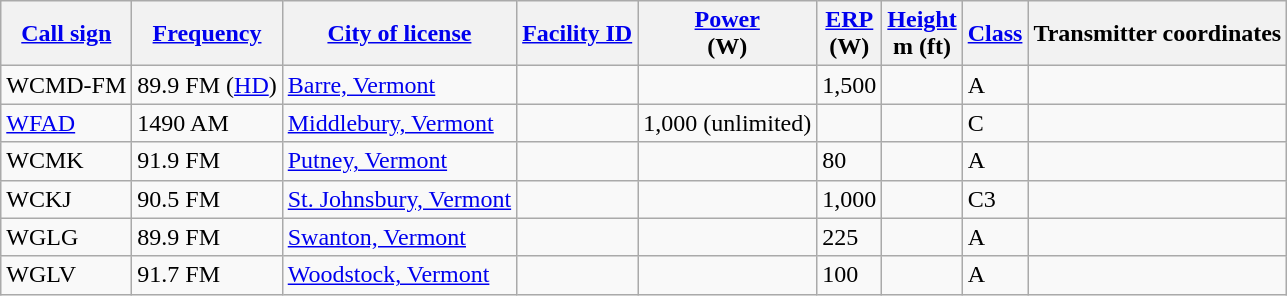<table class="wikitable sortable">
<tr>
<th><a href='#'>Call sign</a></th>
<th data-sort-type="number"><a href='#'>Frequency</a></th>
<th><a href='#'>City of license</a></th>
<th><a href='#'>Facility ID</a></th>
<th data-sort-type="number"><a href='#'>Power</a><br>(W)</th>
<th data-sort-type="number"><a href='#'>ERP</a><br>(W)</th>
<th data-sort-type="number"><a href='#'>Height</a><br>m (ft)</th>
<th><a href='#'>Class</a></th>
<th class="unsortable">Transmitter coordinates</th>
</tr>
<tr>
<td>WCMD-FM</td>
<td>89.9 FM (<a href='#'>HD</a>)</td>
<td><a href='#'>Barre, Vermont</a></td>
<td></td>
<td></td>
<td>1,500</td>
<td></td>
<td>A</td>
<td></td>
</tr>
<tr>
<td><a href='#'>WFAD</a></td>
<td>1490 AM</td>
<td><a href='#'>Middlebury, Vermont</a></td>
<td></td>
<td>1,000 (unlimited)</td>
<td></td>
<td></td>
<td>C</td>
<td></td>
</tr>
<tr>
<td>WCMK</td>
<td>91.9 FM</td>
<td><a href='#'>Putney, Vermont</a></td>
<td></td>
<td></td>
<td>80</td>
<td></td>
<td>A</td>
<td></td>
</tr>
<tr>
<td>WCKJ</td>
<td>90.5 FM</td>
<td><a href='#'>St. Johnsbury, Vermont</a></td>
<td></td>
<td></td>
<td>1,000</td>
<td></td>
<td>C3</td>
<td></td>
</tr>
<tr>
<td>WGLG</td>
<td>89.9 FM</td>
<td><a href='#'>Swanton, Vermont</a></td>
<td></td>
<td></td>
<td>225</td>
<td></td>
<td>A</td>
<td></td>
</tr>
<tr>
<td>WGLV</td>
<td>91.7 FM</td>
<td><a href='#'>Woodstock, Vermont</a></td>
<td></td>
<td></td>
<td>100</td>
<td></td>
<td>A</td>
<td></td>
</tr>
</table>
